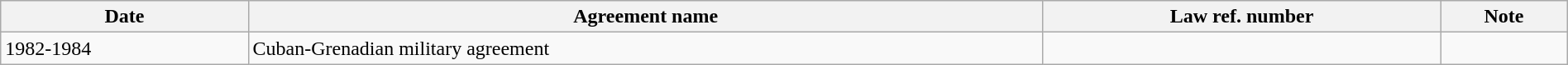<table class="wikitable" style="width:100%;">
<tr>
<th class="unsortable">Date</th>
<th>Agreement name</th>
<th>Law ref. number</th>
<th>Note</th>
</tr>
<tr>
<td>1982-1984</td>
<td>Cuban-Grenadian military agreement</td>
<td></td>
<td></td>
</tr>
</table>
